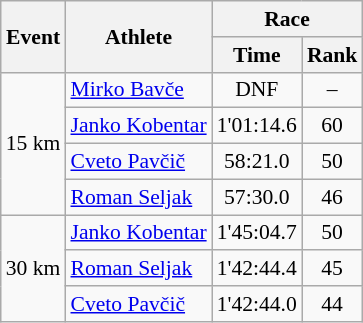<table class="wikitable" border="1" style="font-size:90%">
<tr>
<th rowspan=2>Event</th>
<th rowspan=2>Athlete</th>
<th colspan=2>Race</th>
</tr>
<tr>
<th>Time</th>
<th>Rank</th>
</tr>
<tr>
<td rowspan=4>15 km</td>
<td><a href='#'>Mirko Bavče</a></td>
<td align=center>DNF</td>
<td align=center>–</td>
</tr>
<tr>
<td><a href='#'>Janko Kobentar</a></td>
<td align=center>1'01:14.6</td>
<td align=center>60</td>
</tr>
<tr>
<td><a href='#'>Cveto Pavčič</a></td>
<td align=center>58:21.0</td>
<td align=center>50</td>
</tr>
<tr>
<td><a href='#'>Roman Seljak</a></td>
<td align=center>57:30.0</td>
<td align=center>46</td>
</tr>
<tr>
<td rowspan=3>30 km</td>
<td><a href='#'>Janko Kobentar</a></td>
<td align=center>1'45:04.7</td>
<td align=center>50</td>
</tr>
<tr>
<td><a href='#'>Roman Seljak</a></td>
<td align=center>1'42:44.4</td>
<td align=center>45</td>
</tr>
<tr>
<td><a href='#'>Cveto Pavčič</a></td>
<td align=center>1'42:44.0</td>
<td align=center>44</td>
</tr>
</table>
